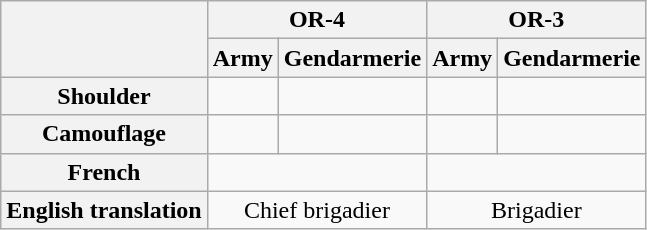<table class="wikitable plainrowheaders" style="text-align:center;" border="1">
<tr>
<th rowspan=2></th>
<th colspan=2>OR-4</th>
<th colspan=2>OR-3</th>
</tr>
<tr>
<th>Army</th>
<th>Gendarmerie</th>
<th>Army</th>
<th>Gendarmerie</th>
</tr>
<tr>
<th>Shoulder</th>
<td></td>
<td></td>
<td></td>
<td></td>
</tr>
<tr>
<th>Camouflage</th>
<td></td>
<td></td>
<td></td>
<td></td>
</tr>
<tr>
<th>French</th>
<td colspan=2></td>
<td colspan=2></td>
</tr>
<tr>
<th>English translation</th>
<td colspan=2>Chief brigadier</td>
<td colspan=2>Brigadier</td>
</tr>
</table>
